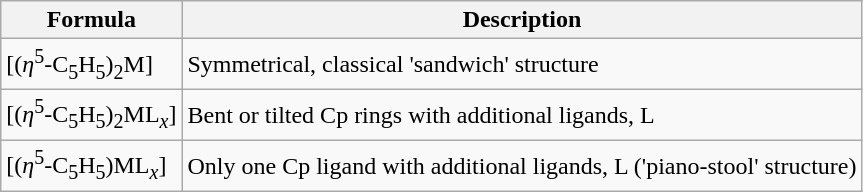<table class="wikitable">
<tr>
<th>Formula</th>
<th>Description</th>
</tr>
<tr>
<td>[(<em>η</em><sup>5</sup>-C<sub>5</sub>H<sub>5</sub>)<sub>2</sub>M]</td>
<td>Symmetrical, classical 'sandwich' structure</td>
</tr>
<tr>
<td>[(<em>η</em><sup>5</sup>-C<sub>5</sub>H<sub>5</sub>)<sub>2</sub>ML<sub><em>x</em></sub>]</td>
<td>Bent or tilted Cp rings with additional ligands, L</td>
</tr>
<tr>
<td>[(<em>η</em><sup>5</sup>-C<sub>5</sub>H<sub>5</sub>)ML<sub><em>x</em></sub>]</td>
<td>Only one Cp ligand with additional ligands, L ('piano-stool' structure)</td>
</tr>
</table>
